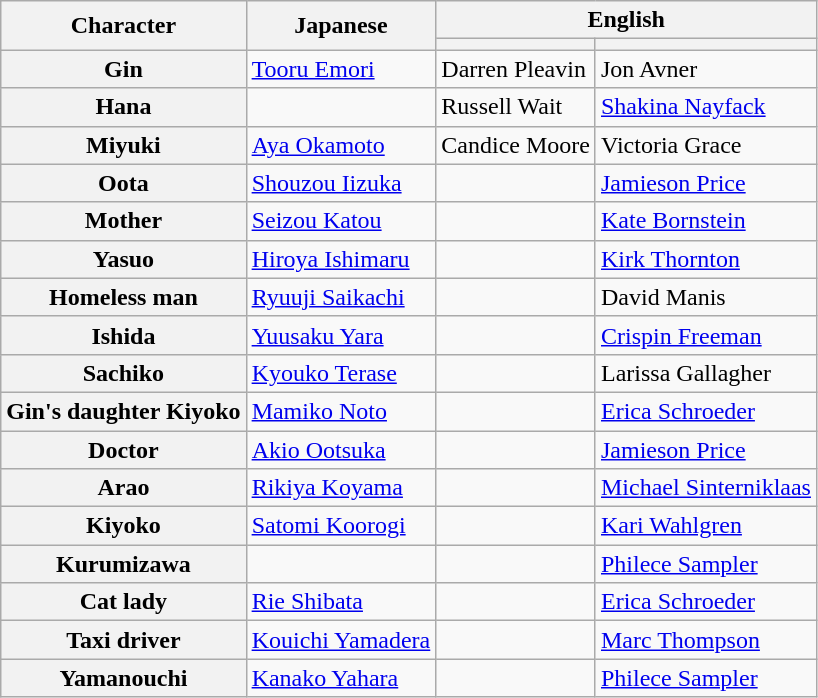<table class="wikitable plainrowheaders mw-collapsible">
<tr>
<th rowspan="2">Character</th>
<th rowspan="2">Japanese</th>
<th colspan="2">English</th>
</tr>
<tr>
<th></th>
<th></th>
</tr>
<tr>
<th scope="row">Gin</th>
<td><a href='#'>Tooru Emori</a></td>
<td>Darren Pleavin</td>
<td>Jon Avner</td>
</tr>
<tr>
<th scope="row">Hana</th>
<td></td>
<td>Russell Wait</td>
<td><a href='#'>Shakina Nayfack</a></td>
</tr>
<tr>
<th scope="row">Miyuki</th>
<td><a href='#'>Aya Okamoto</a></td>
<td>Candice Moore</td>
<td>Victoria Grace</td>
</tr>
<tr>
<th scope="row">Oota</th>
<td><a href='#'>Shouzou Iizuka</a></td>
<td></td>
<td><a href='#'>Jamieson Price</a></td>
</tr>
<tr>
<th scope="row">Mother</th>
<td><a href='#'>Seizou Katou</a></td>
<td></td>
<td><a href='#'>Kate Bornstein</a></td>
</tr>
<tr>
<th scope="row">Yasuo</th>
<td><a href='#'>Hiroya Ishimaru</a></td>
<td></td>
<td><a href='#'>Kirk Thornton</a></td>
</tr>
<tr>
<th scope="row">Homeless man</th>
<td><a href='#'>Ryuuji Saikachi</a></td>
<td></td>
<td>David Manis</td>
</tr>
<tr>
<th scope="row">Ishida</th>
<td><a href='#'>Yuusaku Yara</a></td>
<td></td>
<td><a href='#'>Crispin Freeman</a></td>
</tr>
<tr>
<th scope="row">Sachiko</th>
<td><a href='#'>Kyouko Terase</a></td>
<td></td>
<td>Larissa Gallagher</td>
</tr>
<tr>
<th scope="row">Gin's daughter Kiyoko</th>
<td><a href='#'>Mamiko Noto</a></td>
<td></td>
<td><a href='#'>Erica Schroeder</a></td>
</tr>
<tr>
<th scope="row">Doctor</th>
<td><a href='#'>Akio Ootsuka</a></td>
<td></td>
<td><a href='#'>Jamieson Price</a></td>
</tr>
<tr>
<th scope="row">Arao</th>
<td><a href='#'>Rikiya Koyama</a></td>
<td></td>
<td><a href='#'>Michael Sinterniklaas</a></td>
</tr>
<tr>
<th scope="row">Kiyoko</th>
<td><a href='#'>Satomi Koorogi</a></td>
<td></td>
<td><a href='#'>Kari Wahlgren</a></td>
</tr>
<tr>
<th scope="row">Kurumizawa</th>
<td></td>
<td></td>
<td><a href='#'>Philece Sampler</a></td>
</tr>
<tr>
<th scope="row">Cat lady</th>
<td><a href='#'>Rie Shibata</a></td>
<td></td>
<td><a href='#'>Erica Schroeder</a></td>
</tr>
<tr>
<th scope="row">Taxi driver</th>
<td><a href='#'>Kouichi Yamadera</a></td>
<td></td>
<td><a href='#'>Marc Thompson</a></td>
</tr>
<tr>
<th scope="row">Yamanouchi</th>
<td><a href='#'>Kanako Yahara</a></td>
<td></td>
<td><a href='#'>Philece Sampler</a></td>
</tr>
</table>
